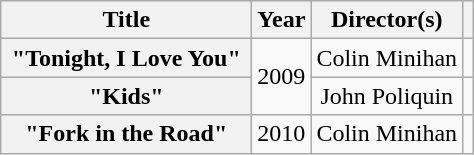<table class="wikitable plainrowheaders" style="text-align:center;">
<tr>
<th scope="col" style="width:10em;">Title</th>
<th scope="col">Year</th>
<th scope="col">Director(s)</th>
<th scope="col"></th>
</tr>
<tr>
<th scope="row">"Tonight, I Love You"</th>
<td rowspan="2">2009</td>
<td>Colin Minihan</td>
<td></td>
</tr>
<tr>
<th scope="row">"Kids"</th>
<td>John Poliquin</td>
<td></td>
</tr>
<tr>
<th scope="row">"Fork in the Road"</th>
<td>2010</td>
<td>Colin Minihan</td>
<td></td>
</tr>
</table>
